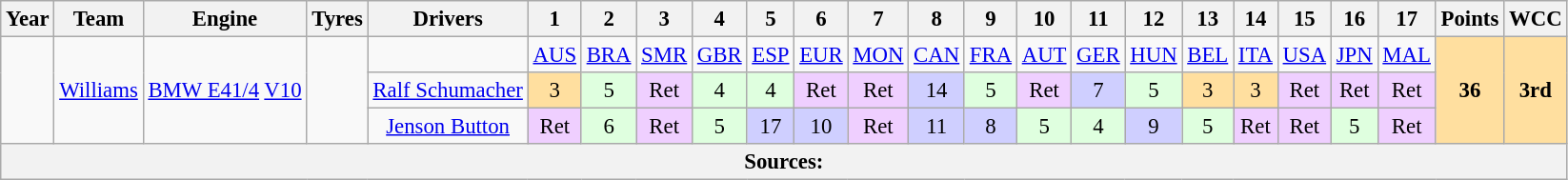<table class="wikitable" style="text-align:center; font-size:95%">
<tr>
<th>Year</th>
<th>Team</th>
<th>Engine</th>
<th>Tyres</th>
<th>Drivers</th>
<th>1</th>
<th>2</th>
<th>3</th>
<th>4</th>
<th>5</th>
<th>6</th>
<th>7</th>
<th>8</th>
<th>9</th>
<th>10</th>
<th>11</th>
<th>12</th>
<th>13</th>
<th>14</th>
<th>15</th>
<th>16</th>
<th>17</th>
<th>Points</th>
<th>WCC</th>
</tr>
<tr>
<td rowspan="3"></td>
<td rowspan="3"><a href='#'>Williams</a></td>
<td rowspan="3"><a href='#'>BMW E41/4</a> <a href='#'>V10</a></td>
<td rowspan="3"></td>
<td></td>
<td><a href='#'>AUS</a></td>
<td><a href='#'>BRA</a></td>
<td><a href='#'>SMR</a></td>
<td><a href='#'>GBR</a></td>
<td><a href='#'>ESP</a></td>
<td><a href='#'>EUR</a></td>
<td><a href='#'>MON</a></td>
<td><a href='#'>CAN</a></td>
<td><a href='#'>FRA</a></td>
<td><a href='#'>AUT</a></td>
<td><a href='#'>GER</a></td>
<td><a href='#'>HUN</a></td>
<td><a href='#'>BEL</a></td>
<td><a href='#'>ITA</a></td>
<td><a href='#'>USA</a></td>
<td><a href='#'>JPN</a></td>
<td><a href='#'>MAL</a></td>
<td rowspan="3" style="background:#FFDF9F;"><strong>36</strong></td>
<td rowspan="3" style="background:#FFDF9F;"><strong>3rd</strong></td>
</tr>
<tr>
<td> <a href='#'>Ralf Schumacher</a></td>
<td style="background:#FFDF9F;">3</td>
<td style="background:#DFFFDF;">5</td>
<td style="background:#EFCFFF;">Ret</td>
<td style="background:#DFFFDF;">4</td>
<td style="background:#DFFFDF;">4</td>
<td style="background:#EFCFFF;">Ret</td>
<td style="background:#EFCFFF;">Ret</td>
<td style="background:#CFCFFF;">14</td>
<td style="background:#DFFFDF;">5</td>
<td style="background:#EFCFFF;">Ret</td>
<td style="background:#CFCFFF;">7</td>
<td style="background:#DFFFDF;">5</td>
<td style="background:#FFDF9F;">3</td>
<td style="background:#FFDF9F;">3</td>
<td style="background:#EFCFFF;">Ret</td>
<td style="background:#EFCFFF;">Ret</td>
<td style="background:#EFCFFF;">Ret</td>
</tr>
<tr>
<td> <a href='#'>Jenson Button</a></td>
<td style="background:#EFCFFF;">Ret</td>
<td style="background:#DFFFDF;">6</td>
<td style="background:#EFCFFF;">Ret</td>
<td style="background:#DFFFDF;">5</td>
<td style="background:#CFCFFF;">17</td>
<td style="background:#CFCFFF;">10</td>
<td style="background:#EFCFFF;">Ret</td>
<td style="background:#CFCFFF;">11</td>
<td style="background:#CFCFFF;">8</td>
<td style="background:#DFFFDF;">5</td>
<td style="background:#DFFFDF;">4</td>
<td style="background:#CFCFFF;">9</td>
<td style="background:#DFFFDF;">5</td>
<td style="background:#EFCFFF;">Ret</td>
<td style="background:#EFCFFF;">Ret</td>
<td style="background:#DFFFDF;">5</td>
<td style="background:#EFCFFF;">Ret</td>
</tr>
<tr>
<th colspan="24">Sources:</th>
</tr>
</table>
